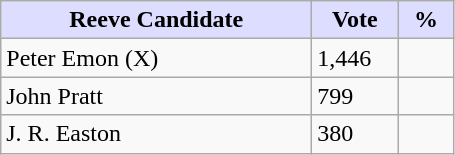<table class="wikitable">
<tr>
<th style="background:#ddf; width:200px;">Reeve Candidate </th>
<th style="background:#ddf; width:50px;">Vote</th>
<th style="background:#ddf; width:30px;">%</th>
</tr>
<tr>
<td>Peter Emon (X)</td>
<td>1,446</td>
<td></td>
</tr>
<tr>
<td>John Pratt</td>
<td>799</td>
<td></td>
</tr>
<tr>
<td>J. R. Easton</td>
<td>380</td>
<td></td>
</tr>
</table>
